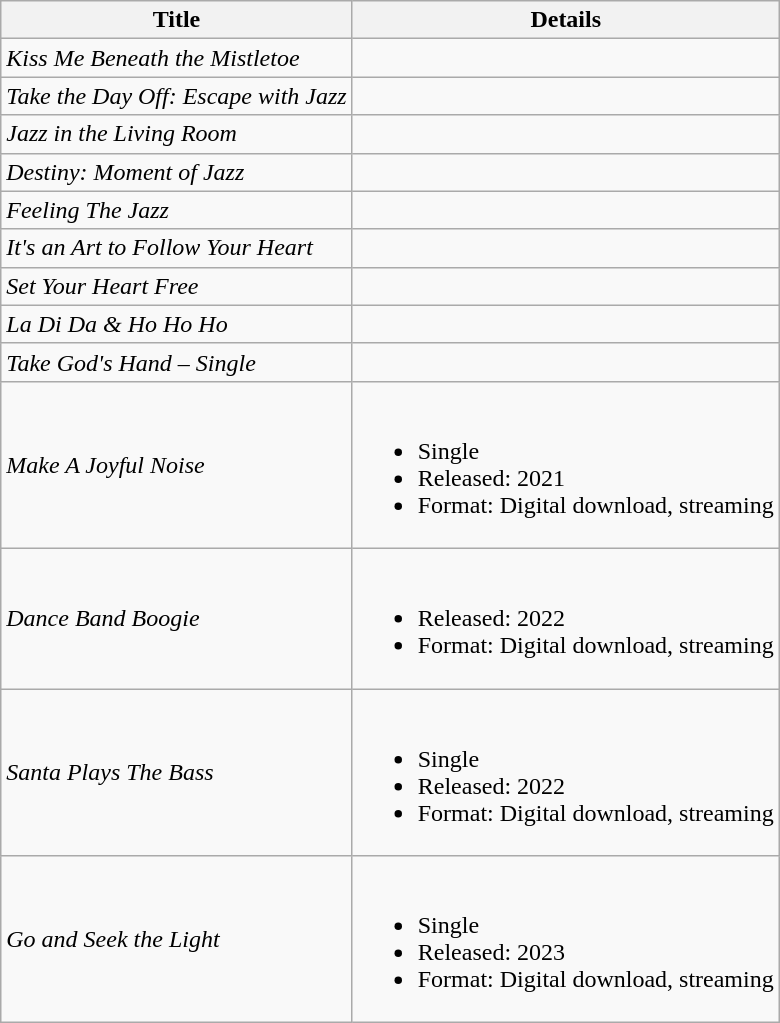<table class="wikitable">
<tr>
<th>Title</th>
<th>Details</th>
</tr>
<tr>
<td><em>Kiss Me Beneath the Mistletoe</em></td>
<td></td>
</tr>
<tr>
<td><em>Take the Day Off: Escape with Jazz</em></td>
<td></td>
</tr>
<tr>
<td><em>Jazz in the Living Room</em></td>
<td></td>
</tr>
<tr>
<td><em>Destiny: Moment of Jazz</em></td>
<td></td>
</tr>
<tr>
<td><em>Feeling The Jazz</em></td>
<td></td>
</tr>
<tr>
<td><em>It's an Art to Follow Your Heart</em></td>
<td></td>
</tr>
<tr>
<td><em>Set Your Heart Free</em></td>
<td></td>
</tr>
<tr>
<td><em>La Di Da & Ho Ho Ho</em></td>
<td></td>
</tr>
<tr>
<td><em>Take God's Hand – Single</em></td>
<td></td>
</tr>
<tr>
<td><em>Make A Joyful Noise</em></td>
<td><br><ul><li>Single</li><li>Released: 2021</li><li>Format: Digital download, streaming</li></ul></td>
</tr>
<tr>
<td><em>Dance Band Boogie</em></td>
<td><br><ul><li>Released: 2022</li><li>Format: Digital download, streaming</li></ul></td>
</tr>
<tr>
<td><em>Santa Plays The Bass</em></td>
<td><br><ul><li>Single</li><li>Released: 2022</li><li>Format: Digital download, streaming</li></ul></td>
</tr>
<tr>
<td><em>Go and Seek the Light</em></td>
<td><br><ul><li>Single</li><li>Released: 2023</li><li>Format: Digital download, streaming</li></ul></td>
</tr>
</table>
